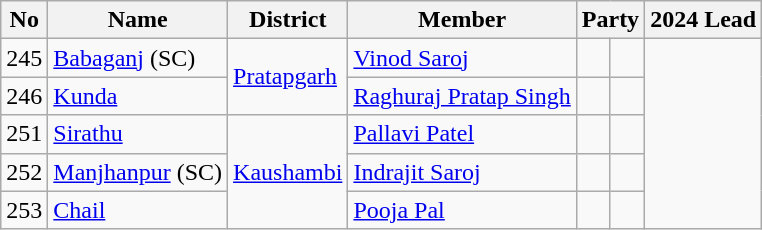<table class="wikitable sortable">
<tr>
<th>No</th>
<th>Name</th>
<th>District</th>
<th>Member</th>
<th colspan="2">Party</th>
<th colspan="2">2024 Lead</th>
</tr>
<tr>
<td>245</td>
<td><a href='#'>Babaganj</a> (SC)</td>
<td rowspan="2"><a href='#'>Pratapgarh</a></td>
<td><a href='#'>Vinod Saroj</a></td>
<td></td>
<td></td>
</tr>
<tr>
<td>246</td>
<td><a href='#'>Kunda</a></td>
<td><a href='#'>Raghuraj Pratap Singh</a></td>
<td></td>
<td></td>
</tr>
<tr>
<td>251</td>
<td><a href='#'>Sirathu</a></td>
<td rowspan="3"><a href='#'>Kaushambi</a></td>
<td><a href='#'>Pallavi Patel</a></td>
<td></td>
<td></td>
</tr>
<tr>
<td>252</td>
<td><a href='#'>Manjhanpur</a> (SC)</td>
<td><a href='#'>Indrajit Saroj</a></td>
<td></td>
<td></td>
</tr>
<tr>
<td>253</td>
<td><a href='#'>Chail</a></td>
<td><a href='#'>Pooja Pal</a></td>
<td></td>
<td></td>
</tr>
</table>
